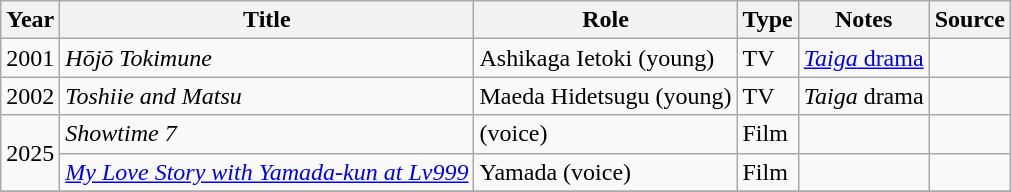<table class="wikitable">
<tr>
<th>Year</th>
<th>Title</th>
<th>Role</th>
<th class="unsortable">Type</th>
<th class="unsortable">Notes</th>
<th class="unsortable">Source</th>
</tr>
<tr>
<td>2001</td>
<td><em>Hōjō Tokimune</em></td>
<td>Ashikaga Ietoki (young)</td>
<td>TV</td>
<td><a href='#'><em>Taiga</em> drama</a></td>
<td></td>
</tr>
<tr>
<td>2002</td>
<td><em>Toshiie and Matsu</em></td>
<td>Maeda Hidetsugu (young)</td>
<td>TV</td>
<td><em>Taiga</em> drama</td>
<td></td>
</tr>
<tr>
<td rowspan=2>2025</td>
<td><em>Showtime 7</em></td>
<td>(voice)</td>
<td>Film</td>
<td></td>
<td></td>
</tr>
<tr>
<td><em><a href='#'>My Love Story with Yamada-kun at Lv999</a></em></td>
<td>Yamada (voice)</td>
<td>Film</td>
<td></td>
<td></td>
</tr>
<tr>
</tr>
</table>
